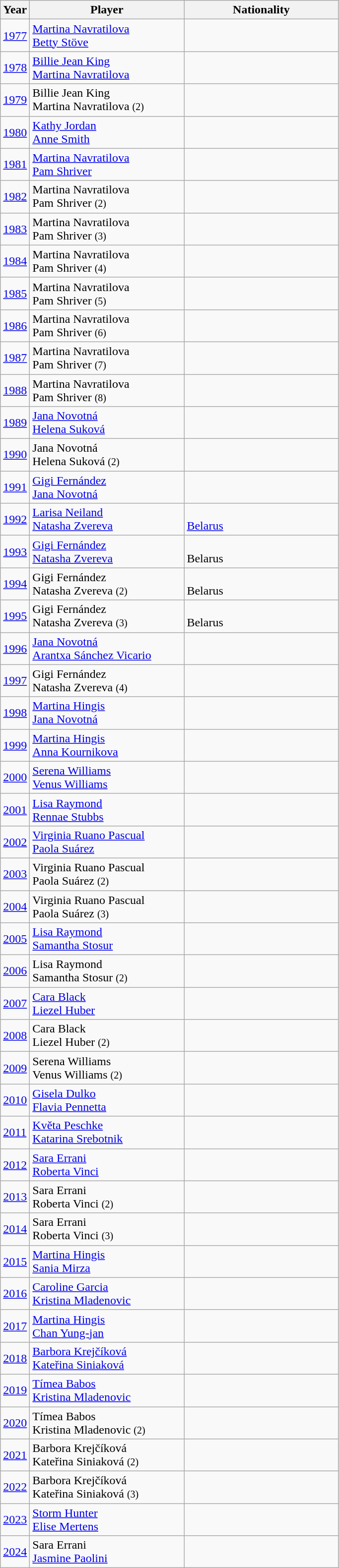<table class="wikitable">
<tr>
<th>Year</th>
<th width=200>Player</th>
<th width=200>Nationality</th>
</tr>
<tr>
<td><a href='#'>1977</a></td>
<td><a href='#'>Martina Navratilova</a> <br>  <a href='#'>Betty Stöve</a></td>
<td> <br> </td>
</tr>
<tr>
<td><a href='#'>1978</a></td>
<td><a href='#'>Billie Jean King</a> <br> <a href='#'>Martina Navratilova</a></td>
<td> <br> </td>
</tr>
<tr>
<td><a href='#'>1979</a></td>
<td>Billie Jean King <br> Martina Navratilova <small>(2)</small></td>
<td> <br> </td>
</tr>
<tr>
<td><a href='#'>1980</a></td>
<td><a href='#'>Kathy Jordan</a> <br> <a href='#'>Anne Smith</a></td>
<td> <br> </td>
</tr>
<tr>
<td><a href='#'>1981</a></td>
<td><a href='#'>Martina Navratilova</a> <br> <a href='#'>Pam Shriver</a></td>
<td> <br> </td>
</tr>
<tr>
<td><a href='#'>1982</a></td>
<td>Martina Navratilova <br> Pam Shriver <small>(2)</small></td>
<td> <br> </td>
</tr>
<tr>
<td><a href='#'>1983</a></td>
<td>Martina Navratilova <br> Pam Shriver <small>(3)</small></td>
<td> <br> </td>
</tr>
<tr>
<td><a href='#'>1984</a></td>
<td>Martina Navratilova <br> Pam Shriver <small>(4)</small></td>
<td> <br> </td>
</tr>
<tr>
<td><a href='#'>1985</a></td>
<td>Martina Navratilova <br> Pam Shriver <small>(5)</small></td>
<td> <br> </td>
</tr>
<tr>
<td><a href='#'>1986</a></td>
<td>Martina Navratilova <br> Pam Shriver <small>(6)</small></td>
<td> <br> </td>
</tr>
<tr>
<td><a href='#'>1987</a></td>
<td>Martina Navratilova <br> Pam Shriver <small>(7)</small></td>
<td> <br> </td>
</tr>
<tr>
<td><a href='#'>1988</a></td>
<td>Martina Navratilova <br> Pam Shriver <small>(8)</small></td>
<td> <br> </td>
</tr>
<tr>
<td><a href='#'>1989</a></td>
<td><a href='#'>Jana Novotná</a> <br>  <a href='#'>Helena Suková</a></td>
<td> <br> </td>
</tr>
<tr>
<td><a href='#'>1990</a></td>
<td>Jana Novotná <br>  Helena Suková <small>(2)</small></td>
<td> <br> </td>
</tr>
<tr>
<td><a href='#'>1991</a></td>
<td><a href='#'>Gigi Fernández</a> <br> <a href='#'>Jana Novotná</a></td>
<td> <br> </td>
</tr>
<tr>
<td><a href='#'>1992</a></td>
<td><a href='#'>Larisa Neiland</a> <br> <a href='#'>Natasha Zvereva</a></td>
<td> <br>   <a href='#'>Belarus</a></td>
</tr>
<tr>
<td><a href='#'>1993</a></td>
<td><a href='#'>Gigi Fernández</a> <br> <a href='#'>Natasha Zvereva</a></td>
<td> <br>   Belarus</td>
</tr>
<tr>
<td><a href='#'>1994</a></td>
<td>Gigi Fernández <br> Natasha Zvereva <small>(2)</small></td>
<td> <br>   Belarus</td>
</tr>
<tr>
<td><a href='#'>1995</a></td>
<td>Gigi Fernández <br> Natasha Zvereva <small>(3)</small></td>
<td> <br>   Belarus</td>
</tr>
<tr>
<td><a href='#'>1996</a></td>
<td><a href='#'>Jana Novotná</a> <br> <a href='#'>Arantxa Sánchez Vicario</a></td>
<td> <br> </td>
</tr>
<tr>
<td><a href='#'>1997</a></td>
<td>Gigi Fernández <br> Natasha Zvereva <small>(4)</small></td>
<td> <br> </td>
</tr>
<tr>
<td><a href='#'>1998</a></td>
<td><a href='#'>Martina Hingis</a> <br> <a href='#'>Jana Novotná</a></td>
<td> <br> </td>
</tr>
<tr>
<td><a href='#'>1999</a></td>
<td><a href='#'>Martina Hingis</a> <br> <a href='#'>Anna Kournikova</a></td>
<td> <br> </td>
</tr>
<tr>
<td><a href='#'>2000</a></td>
<td><a href='#'>Serena Williams</a> <br> <a href='#'>Venus Williams</a></td>
<td> <br> </td>
</tr>
<tr>
<td><a href='#'>2001</a></td>
<td><a href='#'>Lisa Raymond</a> <br> <a href='#'>Rennae Stubbs</a></td>
<td> <br> </td>
</tr>
<tr>
<td><a href='#'>2002</a></td>
<td><a href='#'>Virginia Ruano Pascual</a> <br> <a href='#'>Paola Suárez</a></td>
<td> <br> </td>
</tr>
<tr>
<td><a href='#'>2003</a></td>
<td>Virginia Ruano Pascual <br> Paola Suárez <small>(2)</small></td>
<td> <br> </td>
</tr>
<tr>
<td><a href='#'>2004</a></td>
<td>Virginia Ruano Pascual <br> Paola Suárez <small>(3)</small></td>
<td> <br> </td>
</tr>
<tr>
<td><a href='#'>2005</a></td>
<td><a href='#'>Lisa Raymond</a> <br> <a href='#'>Samantha Stosur</a></td>
<td> <br> </td>
</tr>
<tr>
<td><a href='#'>2006</a></td>
<td>Lisa Raymond <br> Samantha Stosur <small>(2)</small></td>
<td> <br> </td>
</tr>
<tr>
<td><a href='#'>2007</a></td>
<td><a href='#'>Cara Black</a> <br> <a href='#'>Liezel Huber</a></td>
<td> <br> </td>
</tr>
<tr>
<td><a href='#'>2008</a></td>
<td>Cara Black <br> Liezel Huber <small>(2)</small></td>
<td> <br> </td>
</tr>
<tr>
<td><a href='#'>2009</a></td>
<td>Serena Williams <br> Venus Williams <small>(2)</small></td>
<td> <br> </td>
</tr>
<tr>
<td><a href='#'>2010</a></td>
<td><a href='#'>Gisela Dulko</a> <br> <a href='#'>Flavia Pennetta</a></td>
<td> <br> </td>
</tr>
<tr>
<td><a href='#'>2011</a></td>
<td><a href='#'>Květa Peschke</a> <br> <a href='#'>Katarina Srebotnik</a></td>
<td> <br> </td>
</tr>
<tr>
<td><a href='#'>2012</a></td>
<td><a href='#'>Sara Errani</a> <br> <a href='#'>Roberta Vinci</a></td>
<td> <br> </td>
</tr>
<tr>
<td><a href='#'>2013</a></td>
<td>Sara Errani <br> Roberta Vinci <small>(2)</small></td>
<td> <br> </td>
</tr>
<tr>
<td><a href='#'>2014</a></td>
<td>Sara Errani <br> Roberta Vinci <small>(3)</small></td>
<td> <br> </td>
</tr>
<tr>
<td><a href='#'>2015</a></td>
<td><a href='#'>Martina Hingis</a> <br> <a href='#'>Sania Mirza</a></td>
<td> <br> </td>
</tr>
<tr>
<td><a href='#'>2016</a></td>
<td><a href='#'>Caroline Garcia</a> <br> <a href='#'>Kristina Mladenovic</a></td>
<td> <br> </td>
</tr>
<tr>
<td><a href='#'>2017</a></td>
<td><a href='#'>Martina Hingis</a> <br> <a href='#'>Chan Yung-jan</a></td>
<td> <br> </td>
</tr>
<tr>
<td><a href='#'>2018</a></td>
<td><a href='#'>Barbora Krejčíková</a> <br> <a href='#'>Kateřina Siniaková</a></td>
<td> <br> </td>
</tr>
<tr>
<td><a href='#'>2019</a></td>
<td><a href='#'>Tímea Babos</a> <br> <a href='#'>Kristina Mladenovic</a></td>
<td> <br> </td>
</tr>
<tr>
<td><a href='#'>2020</a></td>
<td>Tímea Babos <br> Kristina Mladenovic <small>(2)</small></td>
<td> <br> </td>
</tr>
<tr>
<td><a href='#'>2021</a></td>
<td>Barbora Krejčíková <br> Kateřina Siniaková <small>(2)</small></td>
<td> <br> </td>
</tr>
<tr>
<td><a href='#'>2022</a></td>
<td>Barbora Krejčíková <br> Kateřina Siniaková <small>(3)</small></td>
<td> <br> </td>
</tr>
<tr>
<td><a href='#'>2023</a></td>
<td><a href='#'>Storm Hunter</a> <br> <a href='#'>Elise Mertens</a></td>
<td> <br> </td>
</tr>
<tr>
<td><a href='#'>2024</a></td>
<td>Sara Errani <br> <a href='#'>Jasmine Paolini</a></td>
<td> <br> </td>
</tr>
</table>
